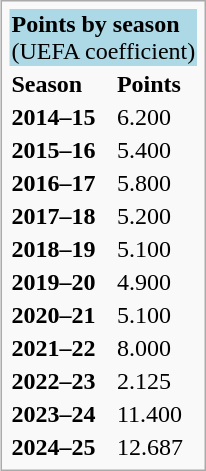<table class="infobox">
<tr>
<td colspan="2" bgcolor="lightblue"><strong>Points by season</strong><br>(UEFA coefficient)</td>
</tr>
<tr>
<td><strong>Season</strong></td>
<td><strong>Points</strong></td>
</tr>
<tr>
<td><strong>2014–15</strong></td>
<td>6.200</td>
</tr>
<tr>
<td><strong>2015–16</strong></td>
<td>5.400</td>
</tr>
<tr>
<td><strong>2016–17</strong></td>
<td>5.800</td>
</tr>
<tr>
<td><strong>2017–18</strong></td>
<td>5.200</td>
</tr>
<tr>
<td><strong>2018–19</strong></td>
<td>5.100</td>
</tr>
<tr>
<td><strong>2019–20</strong></td>
<td>4.900</td>
</tr>
<tr>
<td><strong>2020–21</strong></td>
<td>5.100</td>
</tr>
<tr>
<td><strong>2021–22</strong></td>
<td>8.000</td>
</tr>
<tr>
<td><strong>2022–23</strong></td>
<td>2.125</td>
</tr>
<tr>
<td><strong>2023–24</strong></td>
<td>11.400</td>
</tr>
<tr>
<td><strong>2024–25</strong></td>
<td>12.687</td>
</tr>
</table>
